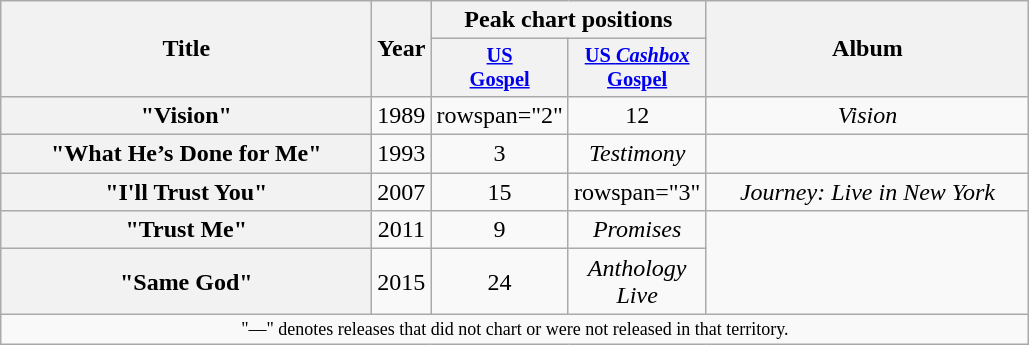<table class="wikitable plainrowheaders" style="text-align:center;" border="1">
<tr>
<th scope="col" rowspan="2" style="width:15em;">Title</th>
<th scope="col" rowspan="2">Year</th>
<th scope="col" colspan="2">Peak chart positions</th>
<th scope="col" rowspan="2" style="width:13em;">Album</th>
</tr>
<tr>
<th scope="col" style="width:3em;font-size:85%;"><a href='#'>US<br>Gospel</a><br></th>
<th scope="col" style="width:3em;font-size:85%;"><a href='#'>US <em>Cashbox</em><br>Gospel</a><br></th>
</tr>
<tr>
<th scope="row">"Vision"<br></th>
<td>1989</td>
<td>rowspan="2" </td>
<td>12</td>
<td><em>Vision</em></td>
</tr>
<tr>
<th scope="row">"What He’s Done for Me"<br></th>
<td>1993</td>
<td>3</td>
<td><em>Testimony</em></td>
</tr>
<tr>
<th scope="row">"I'll Trust You"<br></th>
<td>2007</td>
<td>15</td>
<td>rowspan="3" </td>
<td><em>Journey: Live in New York</em></td>
</tr>
<tr>
<th scope="row">"Trust Me"<br></th>
<td>2011</td>
<td>9</td>
<td><em>Promises</em></td>
</tr>
<tr>
<th scope="row">"Same God"<br></th>
<td>2015</td>
<td>24</td>
<td><em>Anthology Live</em></td>
</tr>
<tr>
<td colspan="9" style="text-align:center; font-size:9pt;">"—" denotes releases that did not chart or were not released in that territory.</td>
</tr>
</table>
